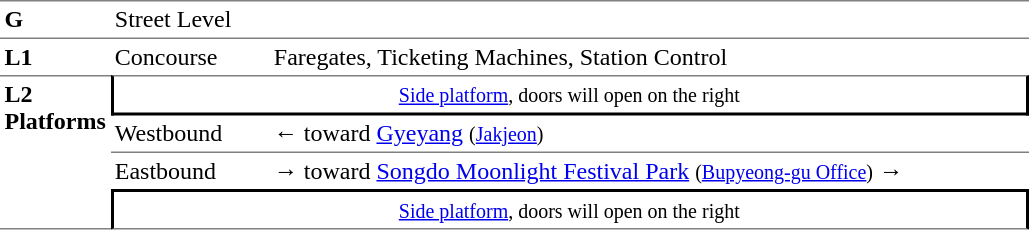<table table border=0 cellspacing=0 cellpadding=3>
<tr>
<td style="border-top:solid 1px gray;border-bottom:solid 1px gray;" width=50 valign=top><strong>G</strong></td>
<td style="border-top:solid 1px gray;border-bottom:solid 1px gray;" width=100 valign=top>Street Level</td>
<td style="border-top:solid 1px gray;border-bottom:solid 1px gray;" width=400 valign=top></td>
</tr>
<tr>
<td style="border-bottom:solid 0 gray;" width=50 valign=top><strong>L1</strong></td>
<td style="border-bottom:solid 0 gray;" width=100 valign=top>Concourse</td>
<td style="border-bottom:solid 0 gray;" width=500 valign=top>Faregates, Ticketing Machines, Station Control</td>
</tr>
<tr>
<td style="border-top:solid 1px gray;border-bottom:solid 1px gray;" rowspan=4 valign=top><strong>L2<br>Platforms</strong></td>
<td style="border-top:solid 1px gray;border-right:solid 2px black;border-left:solid 2px black;border-bottom:solid 2px black;text-align:center;" colspan=2><small><a href='#'>Side platform</a>, doors will open on the right</small></td>
</tr>
<tr>
<td style="border-bottom:solid 1px gray;">Westbound</td>
<td style="border-bottom:solid 1px gray;">←  toward <a href='#'>Gyeyang</a> <small>(<a href='#'>Jakjeon</a>)</small></td>
</tr>
<tr>
<td>Eastbound</td>
<td><span>→</span>  toward <a href='#'>Songdo Moonlight Festival Park</a> <small>(<a href='#'>Bupyeong-gu Office</a>)</small> →</td>
</tr>
<tr>
<td style="border-top:solid 2px black;border-right:solid 2px black;border-left:solid 2px black;border-bottom:solid 1px gray;text-align:center;" colspan=2><small><a href='#'>Side platform</a>, doors will open on the right</small></td>
</tr>
</table>
